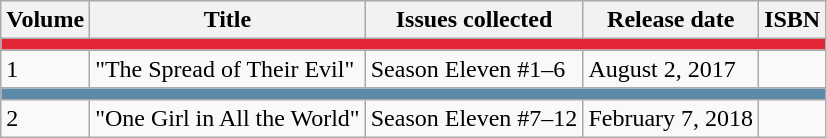<table class="wikitable">
<tr>
<th>Volume</th>
<th>Title</th>
<th>Issues collected</th>
<th>Release date</th>
<th>ISBN</th>
</tr>
<tr>
<td colspan="5" style="background:#e32636;"></td>
</tr>
<tr>
<td>1</td>
<td>"The Spread of Their Evil"</td>
<td>Season Eleven #1–6</td>
<td>August 2, 2017</td>
<td></td>
</tr>
<tr>
<td colspan="5" style="background:#5d8aa8;"></td>
</tr>
<tr>
<td>2</td>
<td>"One Girl in All the World"</td>
<td>Season Eleven #7–12</td>
<td>February 7, 2018</td>
<td></td>
</tr>
</table>
